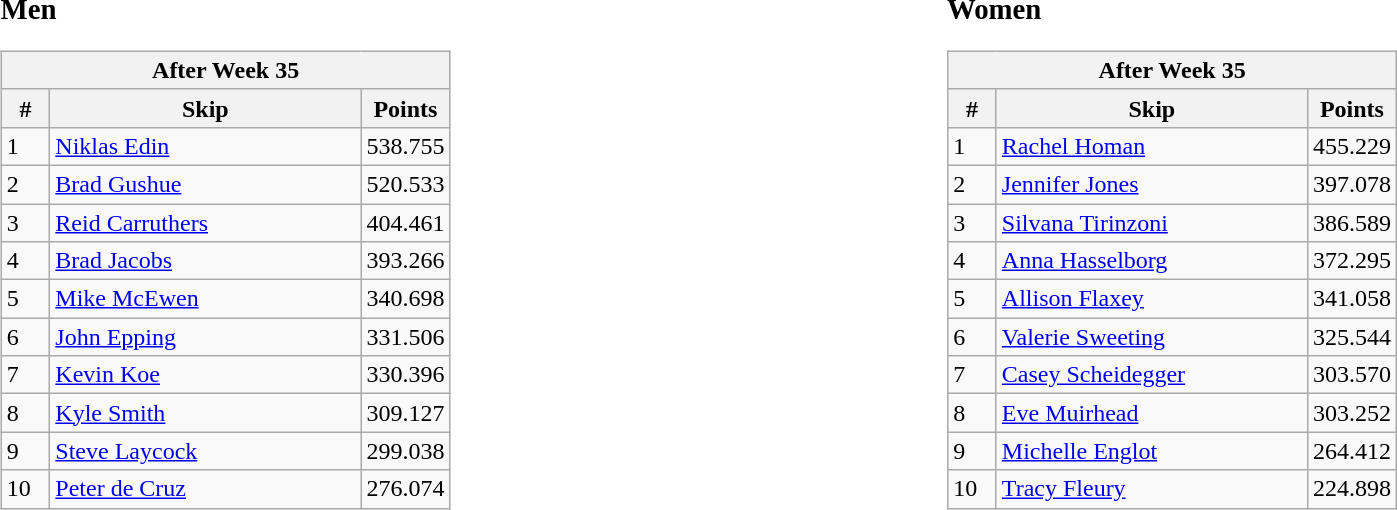<table>
<tr>
<td width=20% valign="top"><br><big><strong>Men</strong></big><table class=wikitable>
<tr>
<th colspan=3>After Week 35</th>
</tr>
<tr>
<th width=25>#</th>
<th width=200>Skip</th>
<th width=50>Points</th>
</tr>
<tr>
<td>1</td>
<td> <a href='#'>Niklas Edin</a></td>
<td>538.755</td>
</tr>
<tr>
<td>2</td>
<td> <a href='#'>Brad Gushue</a></td>
<td>520.533</td>
</tr>
<tr>
<td>3</td>
<td> <a href='#'>Reid Carruthers</a></td>
<td>404.461</td>
</tr>
<tr>
<td>4</td>
<td> <a href='#'>Brad Jacobs</a></td>
<td>393.266</td>
</tr>
<tr>
<td>5</td>
<td> <a href='#'>Mike McEwen</a></td>
<td>340.698</td>
</tr>
<tr>
<td>6</td>
<td> <a href='#'>John Epping</a></td>
<td>331.506</td>
</tr>
<tr>
<td>7</td>
<td> <a href='#'>Kevin Koe</a></td>
<td>330.396</td>
</tr>
<tr>
<td>8</td>
<td> <a href='#'>Kyle Smith</a></td>
<td>309.127</td>
</tr>
<tr>
<td>9</td>
<td> <a href='#'>Steve Laycock</a></td>
<td>299.038</td>
</tr>
<tr>
<td>10</td>
<td> <a href='#'>Peter de Cruz</a></td>
<td>276.074</td>
</tr>
</table>
</td>
<td width=20% valign="top"><br><big><strong>Women</strong></big><table class=wikitable>
<tr>
<th colspan=3>After Week 35</th>
</tr>
<tr align=center>
<th width=25>#</th>
<th width=200>Skip</th>
<th width=50>Points</th>
</tr>
<tr>
<td>1</td>
<td> <a href='#'>Rachel Homan</a></td>
<td>455.229</td>
</tr>
<tr>
<td>2</td>
<td> <a href='#'>Jennifer Jones</a></td>
<td>397.078</td>
</tr>
<tr>
<td>3</td>
<td> <a href='#'>Silvana Tirinzoni</a></td>
<td>386.589</td>
</tr>
<tr>
<td>4</td>
<td> <a href='#'>Anna Hasselborg</a></td>
<td>372.295</td>
</tr>
<tr>
<td>5</td>
<td> <a href='#'>Allison Flaxey</a></td>
<td>341.058</td>
</tr>
<tr>
<td>6</td>
<td> <a href='#'>Valerie Sweeting</a></td>
<td>325.544</td>
</tr>
<tr>
<td>7</td>
<td> <a href='#'>Casey Scheidegger</a></td>
<td>303.570</td>
</tr>
<tr>
<td>8</td>
<td> <a href='#'>Eve Muirhead</a></td>
<td>303.252</td>
</tr>
<tr>
<td>9</td>
<td> <a href='#'>Michelle Englot</a></td>
<td>264.412</td>
</tr>
<tr>
<td>10</td>
<td> <a href='#'>Tracy Fleury</a></td>
<td>224.898</td>
</tr>
</table>
</td>
</tr>
</table>
